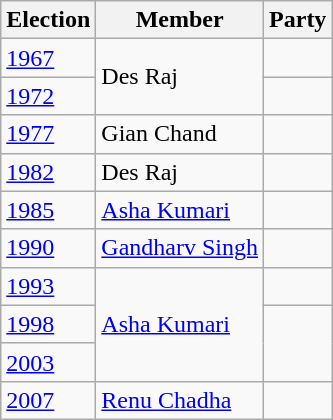<table class="wikitable sortable">
<tr>
<th>Election</th>
<th>Member</th>
<th colspan=2>Party</th>
</tr>
<tr>
<td><a href='#'>1967</a></td>
<td rowspan=2>Des Raj</td>
<td></td>
</tr>
<tr>
<td><a href='#'>1972</a></td>
</tr>
<tr>
<td><a href='#'>1977</a></td>
<td>Gian Chand</td>
<td></td>
</tr>
<tr>
<td><a href='#'>1982</a></td>
<td>Des Raj</td>
<td></td>
</tr>
<tr>
<td><a href='#'>1985</a></td>
<td><a href='#'>Asha Kumari</a></td>
</tr>
<tr>
<td><a href='#'>1990</a></td>
<td><a href='#'>Gandharv Singh</a></td>
<td></td>
</tr>
<tr>
<td><a href='#'>1993</a></td>
<td rowspan=3><a href='#'>Asha Kumari</a></td>
<td></td>
</tr>
<tr>
<td><a href='#'>1998</a></td>
</tr>
<tr>
<td><a href='#'>2003</a></td>
</tr>
<tr>
<td><a href='#'>2007</a></td>
<td><a href='#'>Renu Chadha</a></td>
<td></td>
</tr>
</table>
